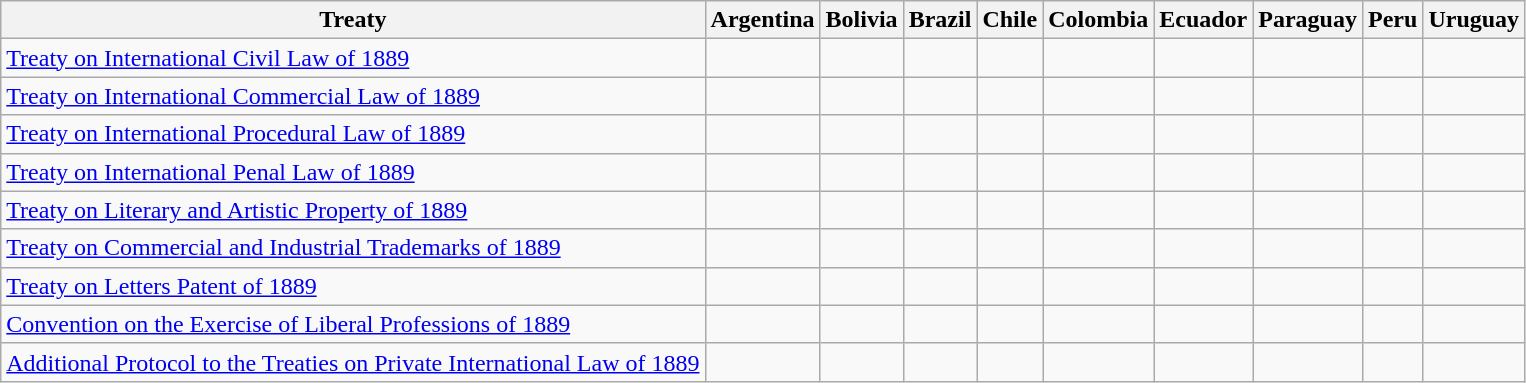<table class=wikitable>
<tr>
<th>Treaty</th>
<th>Argentina</th>
<th>Bolivia</th>
<th>Brazil</th>
<th>Chile</th>
<th>Colombia </th>
<th>Ecuador </th>
<th>Paraguay</th>
<th>Peru</th>
<th>Uruguay</th>
</tr>
<tr>
<td><a href='#'>Treaty on International Civil Law of 1889</a></td>
<td></td>
<td></td>
<td></td>
<td></td>
<td></td>
<td></td>
<td></td>
<td></td>
<td></td>
</tr>
<tr>
<td><a href='#'>Treaty on International Commercial Law of 1889</a></td>
<td></td>
<td></td>
<td></td>
<td></td>
<td></td>
<td></td>
<td></td>
<td></td>
<td></td>
</tr>
<tr>
<td><a href='#'>Treaty on International Procedural Law of 1889</a></td>
<td></td>
<td></td>
<td></td>
<td></td>
<td></td>
<td></td>
<td></td>
<td></td>
<td></td>
</tr>
<tr>
<td><a href='#'>Treaty on International Penal Law of 1889</a></td>
<td></td>
<td></td>
<td></td>
<td></td>
<td></td>
<td></td>
<td></td>
<td></td>
<td></td>
</tr>
<tr>
<td><a href='#'>Treaty on Literary and Artistic Property of 1889</a> </td>
<td></td>
<td></td>
<td></td>
<td></td>
<td></td>
<td></td>
<td></td>
<td></td>
<td> </td>
</tr>
<tr>
<td><a href='#'>Treaty on Commercial and Industrial Trademarks of 1889</a></td>
<td></td>
<td></td>
<td></td>
<td></td>
<td></td>
<td></td>
<td></td>
<td></td>
<td></td>
</tr>
<tr>
<td><a href='#'>Treaty on Letters Patent of 1889</a></td>
<td></td>
<td></td>
<td></td>
<td></td>
<td></td>
<td></td>
<td></td>
<td></td>
<td></td>
</tr>
<tr>
<td><a href='#'>Convention on the Exercise of Liberal Professions of 1889</a></td>
<td></td>
<td></td>
<td></td>
<td></td>
<td></td>
<td></td>
<td></td>
<td></td>
<td></td>
</tr>
<tr>
<td><a href='#'>Additional Protocol to the Treaties on Private International Law of 1889</a></td>
<td></td>
<td></td>
<td></td>
<td></td>
<td></td>
<td></td>
<td></td>
<td></td>
<td></td>
</tr>
</table>
